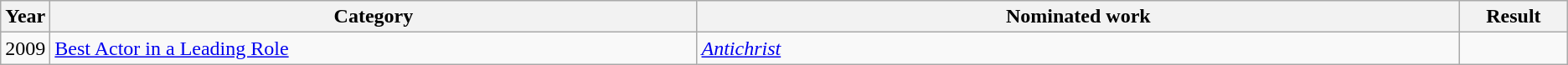<table class=wikitable>
<tr>
<th scope="col" style="width:1em;">Year</th>
<th scope="col" style="width:33em;">Category</th>
<th scope="col" style="width:39em;">Nominated work</th>
<th scope="col" style="width:5em;">Result</th>
</tr>
<tr>
<td>2009</td>
<td><a href='#'>Best Actor in a Leading Role</a></td>
<td><em><a href='#'>Antichrist</a></em></td>
<td></td>
</tr>
</table>
